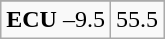<table class="wikitable">
<tr align="center">
</tr>
<tr align="center">
<td><strong>ECU</strong> –9.5</td>
<td>55.5</td>
</tr>
</table>
